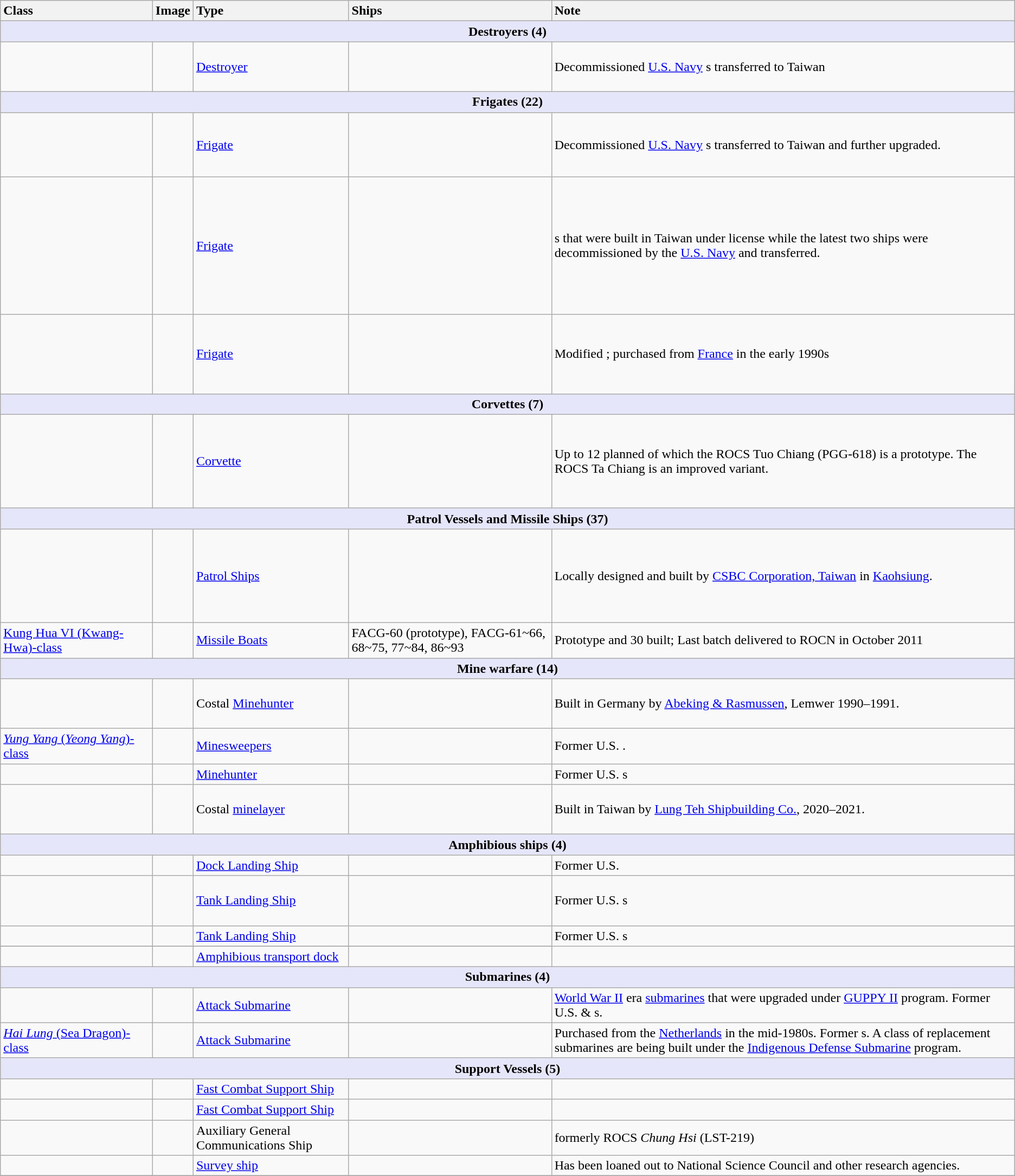<table class="wikitable">
<tr>
<th style="text-align:left; width:15%;">Class</th>
<th style="text-align:left;">Image</th>
<th style="text-align:left;">Type</th>
<th style="text-align:left; width:20%;">Ships</th>
<th style="text-align:left;">Note</th>
</tr>
<tr>
<th colspan="5" style="background: lavender;">Destroyers (4)</th>
</tr>
<tr>
<td></td>
<td></td>
<td><a href='#'>Destroyer</a></td>
<td><br><br><br></td>
<td>Decommissioned <a href='#'>U.S. Navy</a> s transferred to Taiwan</td>
</tr>
<tr>
<th colspan="5" style="background: lavender;">Frigates (22)</th>
</tr>
<tr>
<td></td>
<td></td>
<td><a href='#'>Frigate</a></td>
<td><br><br><br><br></td>
<td>Decommissioned <a href='#'>U.S. Navy</a> s transferred to Taiwan and further upgraded.</td>
</tr>
<tr>
<td></td>
<td></td>
<td><a href='#'>Frigate</a></td>
<td><br><br><br><br><br><br><br><br><br></td>
<td>s that were built in Taiwan under license while the latest two ships were decommissioned by the <a href='#'>U.S. Navy</a> and transferred.</td>
</tr>
<tr>
<td></td>
<td></td>
<td><a href='#'>Frigate</a></td>
<td><br><br><br><br><br></td>
<td>Modified ; purchased from <a href='#'>France</a> in the early 1990s</td>
</tr>
<tr>
<th colspan="5" style="background: lavender;">Corvettes (7)</th>
</tr>
<tr>
<td></td>
<td></td>
<td><a href='#'>Corvette</a></td>
<td><br><br><br><br><br><br></td>
<td>Up to 12 planned of which the ROCS Tuo Chiang (PGG-618) is a prototype. The ROCS Ta Chiang is an improved variant.</td>
</tr>
<tr>
<th colspan="5" style="background: lavender;">Patrol Vessels and Missile Ships (37)</th>
</tr>
<tr>
<td></td>
<td></td>
<td><a href='#'>Patrol Ships</a></td>
<td><br><br><br><br><br><br></td>
<td>Locally designed and built by <a href='#'>CSBC Corporation, Taiwan</a> in <a href='#'>Kaohsiung</a>.</td>
</tr>
<tr>
<td><a href='#'>Kung Hua VI (Kwang-Hwa)-class</a></td>
<td></td>
<td><a href='#'>Missile Boats</a><br></td>
<td>FACG-60 (prototype), FACG-61~66, 68~75, 77~84, 86~93</td>
<td>Prototype and 30 built; Last batch delivered to ROCN in October 2011</td>
</tr>
<tr>
<th colspan="5" style="background: lavender;">Mine warfare (14)</th>
</tr>
<tr>
<td></td>
<td></td>
<td>Costal <a href='#'>Minehunter</a></td>
<td><br><br><br></td>
<td>Built in Germany by <a href='#'>Abeking & Rasmussen</a>, Lemwer 1990–1991.</td>
</tr>
<tr>
<td><a href='#'><em>Yung Yang</em> (<em>Yeong Yang</em>)-class</a></td>
<td></td>
<td><a href='#'>Minesweepers</a></td>
<td></td>
<td>Former U.S. .</td>
</tr>
<tr>
<td></td>
<td></td>
<td><a href='#'>Minehunter</a></td>
<td><br></td>
<td>Former U.S. s</td>
</tr>
<tr>
<td></td>
<td></td>
<td>Costal <a href='#'>minelayer</a></td>
<td><br><br><br></td>
<td>Built in Taiwan by <a href='#'>Lung Teh Shipbuilding Co.</a>, 2020–2021.</td>
</tr>
<tr>
<th colspan="5" style="background: lavender;">Amphibious ships (4)</th>
</tr>
<tr>
<td></td>
<td></td>
<td><a href='#'>Dock Landing Ship</a></td>
<td></td>
<td>Former U.S. </td>
</tr>
<tr>
<td></td>
<td></td>
<td><a href='#'>Tank Landing Ship</a></td>
<td><br><br><br></td>
<td>Former U.S. s</td>
</tr>
<tr>
<td></td>
<td></td>
<td><a href='#'>Tank Landing Ship</a></td>
<td><br></td>
<td>Former U.S. s</td>
</tr>
<tr>
</tr>
<tr>
<td></td>
<td></td>
<td><a href='#'>Amphibious transport dock</a></td>
<td></td>
</tr>
<tr>
<th colspan="5" style="background: lavender;">Submarines (4)</th>
</tr>
<tr>
<td></td>
<td></td>
<td><a href='#'>Attack Submarine</a></td>
<td><br></td>
<td><a href='#'>World War II</a> era <a href='#'>submarines</a> that were upgraded under <a href='#'>GUPPY II</a> program. Former U.S.  & s.</td>
</tr>
<tr>
<td><a href='#'><em>Hai Lung</em> (Sea Dragon)-class</a></td>
<td></td>
<td><a href='#'>Attack Submarine</a></td>
<td><br></td>
<td>Purchased from the <a href='#'>Netherlands</a> in the mid-1980s. Former s. A class of replacement submarines are being built under the <a href='#'>Indigenous Defense Submarine</a> program.</td>
</tr>
<tr>
<th colspan="5" style="background: lavender;">Support Vessels (5)</th>
</tr>
<tr>
<td></td>
<td></td>
<td><a href='#'>Fast Combat Support Ship</a></td>
<td></td>
<td></td>
</tr>
<tr>
<td></td>
<td></td>
<td><a href='#'>Fast Combat Support Ship</a></td>
<td></td>
<td></td>
</tr>
<tr>
<td></td>
<td></td>
<td>Auxiliary General Communications Ship</td>
<td></td>
<td>formerly ROCS <em>Chung Hsi</em> (LST-219)</td>
</tr>
<tr>
<td></td>
<td></td>
<td><a href='#'>Survey ship</a></td>
<td></td>
<td>Has been loaned out to National Science Council and other research agencies.</td>
</tr>
<tr>
</tr>
</table>
